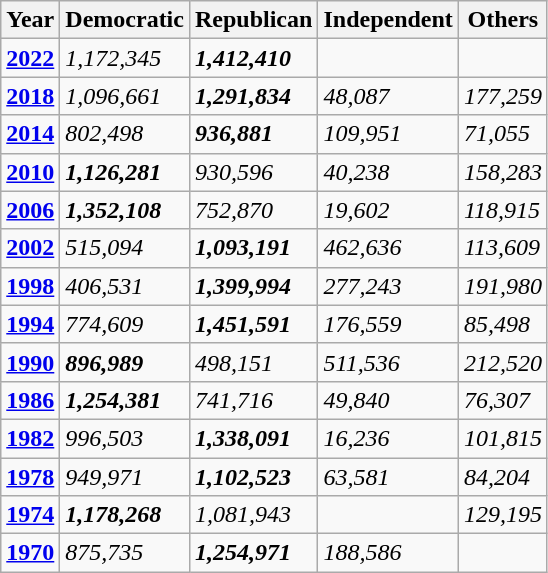<table class="wikitable sortable">
<tr>
<th>Year</th>
<th>Democratic</th>
<th>Republican</th>
<th>Independent</th>
<th>Others</th>
</tr>
<tr>
<td><strong><a href='#'>2022</a></strong></td>
<td><em>1,172,345</em></td>
<td><strong><em>1,412,410</em></strong></td>
<td></td>
<td></td>
</tr>
<tr>
<td><strong><a href='#'>2018</a></strong></td>
<td><em>1,096,661</em></td>
<td><strong><em>1,291,834</em></strong></td>
<td><em>48,087</em></td>
<td><em>177,259</em></td>
</tr>
<tr>
<td><strong><a href='#'>2014</a></strong></td>
<td><em>802,498</em></td>
<td><strong><em>936,881</em></strong></td>
<td><em>109,951</em></td>
<td><em>71,055</em></td>
</tr>
<tr>
<td><strong><a href='#'>2010</a></strong></td>
<td><strong><em>1,126,281</em></strong></td>
<td><em>930,596</em></td>
<td><em>40,238</em></td>
<td><em>158,283</em></td>
</tr>
<tr>
<td><strong><a href='#'>2006</a></strong></td>
<td><strong><em>1,352,108</em></strong></td>
<td><em>752,870</em></td>
<td><em>19,602</em></td>
<td><em>118,915</em></td>
</tr>
<tr>
<td><strong><a href='#'>2002</a></strong></td>
<td><em>515,094</em></td>
<td><strong><em>1,093,191</em></strong></td>
<td><em>462,636</em></td>
<td><em>113,609</em></td>
</tr>
<tr>
<td><strong><a href='#'>1998</a></strong></td>
<td><em>406,531</em></td>
<td><strong><em>1,399,994</em></strong></td>
<td><em>277,243</em></td>
<td><em>191,980</em></td>
</tr>
<tr>
<td><strong><a href='#'>1994</a></strong></td>
<td><em>774,609</em></td>
<td><strong><em>1,451,591</em></strong></td>
<td><em>176,559</em></td>
<td><em>85,498</em></td>
</tr>
<tr>
<td><strong><a href='#'>1990</a></strong></td>
<td><strong><em>896,989</em></strong></td>
<td><em>498,151</em></td>
<td><em>511,536</em></td>
<td><em>212,520</em></td>
</tr>
<tr>
<td><strong><a href='#'>1986</a></strong></td>
<td><strong><em>1,254,381</em></strong></td>
<td><em>741,716</em></td>
<td><em>49,840</em></td>
<td><em>76,307</em></td>
</tr>
<tr>
<td><strong><a href='#'>1982</a></strong></td>
<td><em>996,503</em></td>
<td><strong><em>1,338,091</em></strong></td>
<td><em>16,236</em></td>
<td><em>101,815</em></td>
</tr>
<tr>
<td><strong><a href='#'>1978</a></strong></td>
<td><em>949,971</em></td>
<td><strong><em>1,102,523</em></strong></td>
<td><em>63,581</em></td>
<td><em>84,204</em></td>
</tr>
<tr>
<td><strong><a href='#'>1974</a></strong></td>
<td><strong><em>1,178,268</em></strong></td>
<td><em>1,081,943</em></td>
<td></td>
<td><em>129,195</em></td>
</tr>
<tr>
<td><strong><a href='#'>1970</a></strong></td>
<td><em>875,735</em></td>
<td><strong><em>1,254,971</em></strong></td>
<td><em>188,586</em></td>
<td></td>
</tr>
</table>
